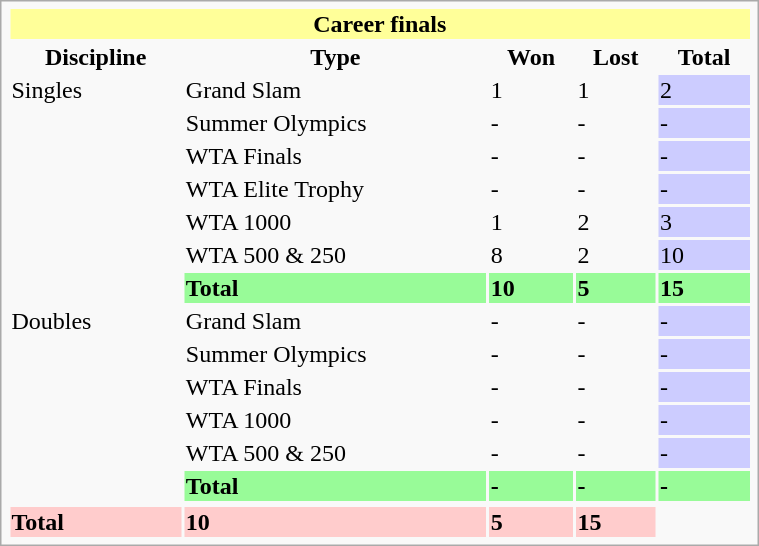<table class="infobox vcard vevent nowrap" width=40%>
<tr bgcolor=#FFFF99>
<th colspan=6>Career finals</th>
</tr>
<tr>
<th>Discipline</th>
<th>Type</th>
<th>Won</th>
<th>Lost</th>
<th>Total</th>
</tr>
<tr>
<td rowspan=7>Singles</td>
<td>Grand Slam</td>
<td>1</td>
<td>1</td>
<td bgcolor=CCCCFF>2</td>
</tr>
<tr>
<td>Summer Olympics</td>
<td>-</td>
<td>-</td>
<td bgcolor=CCCCFF>-</td>
</tr>
<tr>
<td>WTA Finals</td>
<td>-</td>
<td>-</td>
<td bgcolor=CCCCFF>-</td>
</tr>
<tr>
<td>WTA Elite Trophy</td>
<td>-</td>
<td>-</td>
<td bgcolor=CCCCFF>-</td>
</tr>
<tr>
<td>WTA 1000</td>
<td>1</td>
<td>2</td>
<td bgcolor=CCCCFF>3</td>
</tr>
<tr>
<td>WTA 500 & 250</td>
<td>8</td>
<td>2</td>
<td bgcolor=CCCCFF>10</td>
</tr>
<tr bgcolor=98FB98>
<td><strong>Total</strong></td>
<td><strong>10</strong></td>
<td><strong>5</strong></td>
<td><strong>15</strong></td>
</tr>
<tr>
<td rowspan=7>Doubles</td>
<td>Grand Slam</td>
<td>-</td>
<td>-</td>
<td bgcolor=CCCCFF>-</td>
</tr>
<tr>
<td>Summer Olympics</td>
<td>-</td>
<td>-</td>
<td bgcolor=CCCCFF>-</td>
</tr>
<tr>
<td>WTA Finals</td>
<td>-</td>
<td>-</td>
<td bgcolor=CCCCFF>-</td>
</tr>
<tr>
<td>WTA 1000</td>
<td>-</td>
<td>-</td>
<td bgcolor=CCCCFF>-</td>
</tr>
<tr>
<td>WTA 500 & 250</td>
<td>-</td>
<td>-</td>
<td bgcolor=CCCCFF>-</td>
</tr>
<tr bgcolor=98FB98>
<td><strong>Total</strong></td>
<td><strong>-</strong></td>
<td><strong>-</strong></td>
<td><strong>-</strong></td>
</tr>
<tr>
</tr>
<tr bgcolor=FFCCCC>
<td><strong>Total</strong></td>
<td><strong>10</strong></td>
<td><strong>5</strong></td>
<td><strong>15</strong></td>
</tr>
</table>
